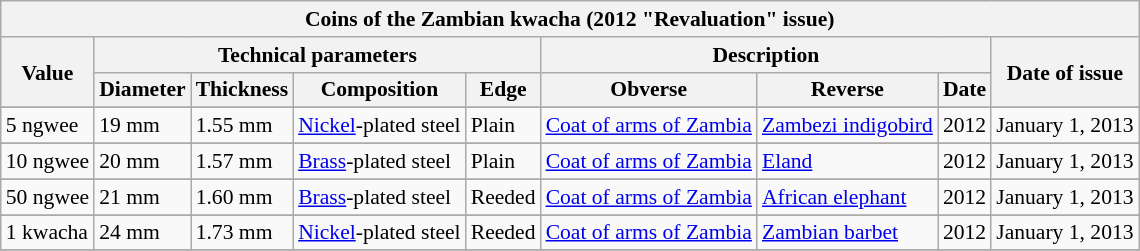<table class="wikitable" style="font-size: 90%">
<tr>
<th colspan="9">Coins of the Zambian kwacha (2012 "Revaluation" issue)</th>
</tr>
<tr>
<th rowspan="2">Value</th>
<th colspan="4">Technical parameters</th>
<th colspan="3">Description</th>
<th rowspan="2">Date of issue</th>
</tr>
<tr>
<th>Diameter</th>
<th>Thickness</th>
<th>Composition</th>
<th>Edge</th>
<th>Obverse</th>
<th>Reverse</th>
<th>Date</th>
</tr>
<tr>
</tr>
<tr>
<td>5 ngwee</td>
<td>19 mm</td>
<td>1.55 mm</td>
<td><a href='#'>Nickel</a>-plated steel</td>
<td>Plain</td>
<td><a href='#'>Coat of arms of Zambia</a></td>
<td><a href='#'>Zambezi indigobird</a></td>
<td>2012</td>
<td>January 1, 2013</td>
</tr>
<tr>
</tr>
<tr>
<td>10 ngwee</td>
<td>20 mm</td>
<td>1.57 mm</td>
<td><a href='#'>Brass</a>-plated steel</td>
<td>Plain</td>
<td><a href='#'>Coat of arms of Zambia</a></td>
<td><a href='#'>Eland</a></td>
<td>2012</td>
<td>January 1, 2013</td>
</tr>
<tr>
</tr>
<tr>
<td>50 ngwee</td>
<td>21 mm</td>
<td>1.60 mm</td>
<td><a href='#'>Brass</a>-plated steel</td>
<td>Reeded</td>
<td><a href='#'>Coat of arms of Zambia</a></td>
<td><a href='#'>African elephant</a></td>
<td>2012</td>
<td>January 1, 2013</td>
</tr>
<tr>
</tr>
<tr>
<td>1 kwacha</td>
<td>24 mm</td>
<td>1.73 mm</td>
<td><a href='#'>Nickel</a>-plated steel</td>
<td>Reeded</td>
<td><a href='#'>Coat of arms of Zambia</a></td>
<td><a href='#'>Zambian barbet</a></td>
<td>2012</td>
<td>January 1, 2013</td>
</tr>
<tr>
</tr>
</table>
